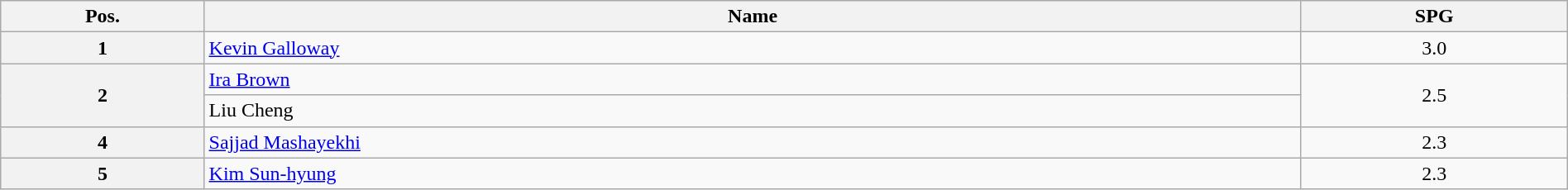<table class=wikitable width=100% style="text-align:center;">
<tr>
<th width="13%">Pos.</th>
<th width="70%">Name</th>
<th width="17%">SPG</th>
</tr>
<tr>
<th>1</th>
<td align=left> <a href='#'>Kevin Galloway</a></td>
<td>3.0</td>
</tr>
<tr>
<th rowspan=2>2</th>
<td align=left> <a href='#'>Ira Brown</a></td>
<td rowspan=2>2.5</td>
</tr>
<tr>
<td align=left>  Liu Cheng</td>
</tr>
<tr>
<th>4</th>
<td align=left> <a href='#'>Sajjad Mashayekhi</a></td>
<td>2.3</td>
</tr>
<tr>
<th>5</th>
<td align=left> <a href='#'>Kim Sun-hyung</a></td>
<td>2.3</td>
</tr>
</table>
